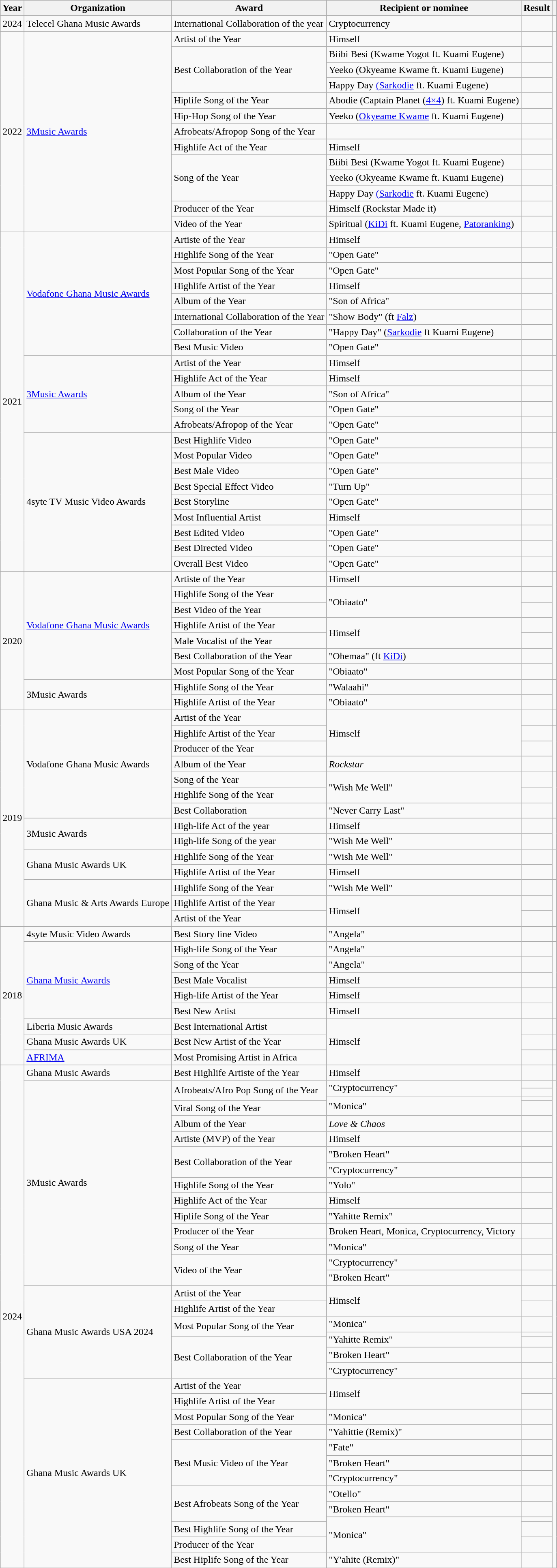<table class="wikitable">
<tr>
<th>Year</th>
<th>Organization</th>
<th>Award</th>
<th>Recipient or nominee</th>
<th>Result</th>
<th></th>
</tr>
<tr>
<td>2024</td>
<td>Telecel Ghana Music Awards</td>
<td>International Collaboration of the year</td>
<td>Cryptocurrency</td>
<td></td>
<td></td>
</tr>
<tr>
<td rowspan="13">2022</td>
<td rowspan="13"><a href='#'>3Music Awards</a></td>
<td>Artist of the Year</td>
<td>Himself</td>
<td></td>
<td rowspan="13"></td>
</tr>
<tr>
<td rowspan="3">Best Collaboration of the Year</td>
<td>Biibi Besi (Kwame Yogot  ft. Kuami Eugene)</td>
<td></td>
</tr>
<tr>
<td>Yeeko (Okyeame Kwame ft. Kuami Eugene)</td>
<td></td>
</tr>
<tr>
<td>Happy Day <a href='#'>(Sarkodie</a> ft. Kuami Eugene)</td>
<td></td>
</tr>
<tr>
<td>Hiplife Song of the Year</td>
<td>Abodie (Captain Planet (<a href='#'>4×4</a>) ft. Kuami Eugene)</td>
<td></td>
</tr>
<tr>
<td>Hip-Hop Song of the Year</td>
<td>Yeeko (<a href='#'>Okyeame Kwame</a> ft. Kuami Eugene)</td>
<td></td>
</tr>
<tr>
<td>Afrobeats/Afropop Song of the Year</td>
<td></td>
<td></td>
</tr>
<tr>
<td>Highlife Act of the Year</td>
<td>Himself</td>
<td></td>
</tr>
<tr>
<td rowspan="3">Song of the Year</td>
<td>Biibi Besi (Kwame Yogot  ft. Kuami Eugene)</td>
<td></td>
</tr>
<tr>
<td>Yeeko (Okyeame Kwame ft. Kuami Eugene)</td>
<td></td>
</tr>
<tr>
<td>Happy Day <a href='#'>(Sarkodie</a> ft. Kuami Eugene)</td>
<td></td>
</tr>
<tr>
<td>Producer of the Year</td>
<td>Himself (Rockstar Made it)</td>
<td></td>
</tr>
<tr>
<td>Video of the Year</td>
<td>Spiritual (<a href='#'>KiDi</a> ft. Kuami Eugene, <a href='#'>Patoranking</a>)</td>
<td></td>
</tr>
<tr>
<td rowspan="22">2021</td>
<td rowspan="8"><a href='#'>Vodafone Ghana Music Awards</a></td>
<td>Artiste of the Year</td>
<td>Himself</td>
<td></td>
<td rowspan="8"></td>
</tr>
<tr>
<td>Highlife Song of the Year</td>
<td>"Open Gate"</td>
<td></td>
</tr>
<tr>
<td>Most Popular Song of the Year</td>
<td>"Open Gate"</td>
<td></td>
</tr>
<tr>
<td>Highlife Artist of the Year</td>
<td>Himself</td>
<td></td>
</tr>
<tr>
<td>Album of the Year</td>
<td>"Son of Africa"</td>
<td></td>
</tr>
<tr>
<td>International Collaboration of the Year</td>
<td>"Show Body" (ft <a href='#'>Falz</a>)</td>
<td></td>
</tr>
<tr>
<td>Collaboration of the Year</td>
<td>"Happy Day" (<a href='#'>Sarkodie</a> ft Kuami Eugene)</td>
<td></td>
</tr>
<tr>
<td>Best Music Video</td>
<td>"Open Gate"</td>
<td></td>
</tr>
<tr>
<td rowspan="5"><a href='#'>3Music Awards</a></td>
<td>Artist of the Year</td>
<td>Himself</td>
<td></td>
<td rowspan="5"></td>
</tr>
<tr>
<td>Highlife Act of the Year</td>
<td>Himself</td>
<td></td>
</tr>
<tr>
<td>Album of the Year</td>
<td>"Son of Africa"</td>
<td></td>
</tr>
<tr>
<td>Song of the Year</td>
<td>"Open Gate"</td>
<td></td>
</tr>
<tr>
<td>Afrobeats/Afropop of the Year</td>
<td>"Open Gate"</td>
<td></td>
</tr>
<tr>
<td rowspan="9">4syte TV Music Video Awards</td>
<td>Best Highlife Video</td>
<td>"Open Gate"</td>
<td></td>
<td rowspan="9"></td>
</tr>
<tr>
<td>Most Popular Video</td>
<td>"Open Gate"</td>
<td></td>
</tr>
<tr>
<td>Best Male Video</td>
<td>"Open Gate"</td>
<td></td>
</tr>
<tr>
<td>Best Special Effect Video</td>
<td>"Turn Up"</td>
<td></td>
</tr>
<tr>
<td>Best Storyline</td>
<td>"Open Gate"</td>
<td></td>
</tr>
<tr>
<td>Most Influential Artist</td>
<td>Himself</td>
<td></td>
</tr>
<tr>
<td>Best Edited Video</td>
<td>"Open Gate"</td>
<td></td>
</tr>
<tr>
<td>Best Directed Video</td>
<td>"Open Gate"</td>
<td></td>
</tr>
<tr>
<td>Overall Best Video</td>
<td>"Open Gate"</td>
<td></td>
</tr>
<tr>
<td rowspan="9">2020</td>
<td rowspan="7"><a href='#'>Vodafone Ghana Music Awards</a></td>
<td>Artiste of the Year</td>
<td>Himself</td>
<td></td>
<td rowspan="7"></td>
</tr>
<tr>
<td>Highlife Song of the Year</td>
<td rowspan="2">"Obiaato"</td>
<td></td>
</tr>
<tr>
<td>Best Video of the Year</td>
<td></td>
</tr>
<tr>
<td>Highlife Artist of the Year</td>
<td rowspan="2">Himself</td>
<td></td>
</tr>
<tr>
<td>Male Vocalist of the Year</td>
<td></td>
</tr>
<tr>
<td>Best Collaboration of the Year</td>
<td>"Ohemaa" (ft <a href='#'>KiDi</a>)</td>
<td></td>
</tr>
<tr>
<td>Most Popular Song of the Year</td>
<td>"Obiaato"</td>
<td></td>
</tr>
<tr>
<td rowspan="2">3Music Awards</td>
<td>Highlife Song of the Year</td>
<td>"Walaahi"</td>
<td></td>
<td rowspan="2"></td>
</tr>
<tr>
<td>Highlife Artist of the Year</td>
<td>"Obiaato"</td>
<td></td>
</tr>
<tr>
<td rowspan="14">2019</td>
<td rowspan="7">Vodafone Ghana Music Awards</td>
<td>Artist of the Year</td>
<td rowspan="3">Himself</td>
<td></td>
<td></td>
</tr>
<tr>
<td>Highlife Artist of the Year</td>
<td></td>
<td rowspan="3"></td>
</tr>
<tr>
<td>Producer of the Year</td>
<td></td>
</tr>
<tr>
<td>Album of the Year</td>
<td><em>Rockstar</em></td>
<td></td>
</tr>
<tr>
<td>Song of the Year</td>
<td rowspan="2">"Wish Me Well"</td>
<td></td>
<td rowspan="3"></td>
</tr>
<tr>
<td>Highlife Song of the Year</td>
<td></td>
</tr>
<tr>
<td>Best Collaboration</td>
<td>"Never Carry Last"</td>
<td></td>
</tr>
<tr>
<td rowspan="2">3Music Awards</td>
<td>High-life Act of the year</td>
<td>Himself</td>
<td></td>
<td rowspan="2"></td>
</tr>
<tr>
<td>High-life Song of the year</td>
<td>"Wish Me Well"</td>
<td></td>
</tr>
<tr>
<td rowspan="2">Ghana Music Awards UK</td>
<td>Highlife Song of the Year</td>
<td "Wish Me Well">"Wish Me Well"</td>
<td></td>
<td rowspan="2"></td>
</tr>
<tr>
<td>Highlife Artist of the Year</td>
<td>Himself</td>
<td></td>
</tr>
<tr>
<td rowspan="3">Ghana Music & Arts Awards Europe</td>
<td>Highlife Song of the Year</td>
<td>"Wish Me Well"</td>
<td></td>
<td rowspan="3"></td>
</tr>
<tr>
<td>Highlife Artist of the Year</td>
<td rowspan="2">Himself</td>
<td></td>
</tr>
<tr>
<td>Artist of the Year</td>
<td></td>
</tr>
<tr>
<td rowspan="9">2018</td>
<td>4syte Music Video Awards</td>
<td>Best Story line Video</td>
<td>"Angela"</td>
<td></td>
<td></td>
</tr>
<tr>
<td rowspan="5"><a href='#'>Ghana Music Awards</a></td>
<td>High-life Song of the Year</td>
<td>"Angela"</td>
<td></td>
<td rowspan="3"></td>
</tr>
<tr>
<td>Song of the Year</td>
<td>"Angela"</td>
<td></td>
</tr>
<tr>
<td>Best Male Vocalist</td>
<td>Himself</td>
<td></td>
</tr>
<tr>
<td>High-life Artist of the Year</td>
<td>Himself</td>
<td></td>
<td rowspan="2"></td>
</tr>
<tr>
<td>Best New Artist</td>
<td>Himself</td>
<td></td>
</tr>
<tr>
<td>Liberia Music Awards</td>
<td>Best International Artist</td>
<td rowspan="3">Himself</td>
<td></td>
<td></td>
</tr>
<tr>
<td>Ghana Music Awards UK</td>
<td>Best New Artist of the Year</td>
<td></td>
<td></td>
</tr>
<tr>
<td><a href='#'>AFRIMA</a></td>
<td>Most Promising Artist in Africa</td>
<td></td>
<td></td>
</tr>
<tr>
<td rowspan=36>2024</td>
<td>Ghana Music Awards</td>
<td>Best Highlife Artiste of the Year</td>
<td>Himself</td>
<td></td>
<td></td>
</tr>
<tr>
<td rowspan=15>3Music Awards</td>
<td rowspan=3>Afrobeats/Afro Pop Song of the Year</td>
<td rowspan=2>"Cryptocurrency"</td>
<td></td>
<td rowspan=15></td>
</tr>
<tr>
<td></td>
</tr>
<tr>
<td rowspan=2>"Monica"</td>
<td></td>
</tr>
<tr>
<td>Viral Song of the Year</td>
<td></td>
</tr>
<tr>
<td>Album of the Year</td>
<td><em>Love & Chaos</em></td>
<td></td>
</tr>
<tr>
<td>Artiste (MVP) of the Year</td>
<td>Himself</td>
<td></td>
</tr>
<tr>
<td rowspan=2>Best Collaboration of the Year</td>
<td>"Broken Heart"</td>
<td></td>
</tr>
<tr>
<td>"Cryptocurrency"</td>
<td></td>
</tr>
<tr>
<td>Highlife Song of the Year</td>
<td>"Yolo"</td>
<td></td>
</tr>
<tr>
<td>Highlife Act of the Year</td>
<td>Himself</td>
<td></td>
</tr>
<tr>
<td>Hiplife Song of the Year</td>
<td>"Yahitte Remix"</td>
<td></td>
</tr>
<tr>
<td>Producer of the Year</td>
<td>Broken Heart, Monica, Cryptocurrency, Victory</td>
<td></td>
</tr>
<tr>
<td>Song of the Year</td>
<td>"Monica"</td>
<td></td>
</tr>
<tr>
<td rowspan=2>Video of the Year</td>
<td>"Cryptocurrency"</td>
<td></td>
</tr>
<tr>
<td>"Broken Heart"</td>
<td></td>
</tr>
<tr>
<td rowspan=7>Ghana Music Awards USA 2024</td>
<td>Artist of the Year</td>
<td rowspan=2>Himself</td>
<td></td>
<td rowspan=7></td>
</tr>
<tr>
<td>Highlife Artist of the Year</td>
<td></td>
</tr>
<tr>
<td rowspan=2>Most Popular Song of the Year</td>
<td>"Monica"</td>
<td></td>
</tr>
<tr>
<td rowspan=2>"Yahitte Remix"</td>
<td></td>
</tr>
<tr>
<td rowspan=3>Best Collaboration of the Year</td>
<td></td>
</tr>
<tr>
<td>"Broken Heart"</td>
<td></td>
</tr>
<tr>
<td>"Cryptocurrency"</td>
<td></td>
</tr>
<tr>
<td rowspan=13>Ghana Music Awards UK</td>
<td>Artist of the Year</td>
<td rowspan=2>Himself</td>
<td></td>
<td rowspan=13></td>
</tr>
<tr>
<td>Highlife Artist of the Year</td>
<td></td>
</tr>
<tr>
<td>Most Popular Song of the Year</td>
<td>"Monica"</td>
<td></td>
</tr>
<tr>
<td>Best Collaboration of the Year</td>
<td>"Yahittie (Remix)"</td>
<td></td>
</tr>
<tr>
<td rowspan=3>Best Music Video of the Year</td>
<td>"Fate"</td>
<td></td>
</tr>
<tr>
<td>"Broken Heart"</td>
<td></td>
</tr>
<tr>
<td>"Cryptocurrency"</td>
<td></td>
</tr>
<tr>
<td rowspan=3>Best Afrobeats Song of the Year</td>
<td>"Otello"</td>
<td></td>
</tr>
<tr>
<td>"Broken Heart"</td>
<td></td>
</tr>
<tr>
<td rowspan=3>"Monica"</td>
<td></td>
</tr>
<tr>
<td>Best Highlife Song of the Year</td>
<td></td>
</tr>
<tr>
<td>Producer of the Year</td>
<td></td>
</tr>
<tr>
<td>Best Hiplife Song of the Year</td>
<td>"Y'ahite (Remix)"</td>
<td></td>
</tr>
</table>
